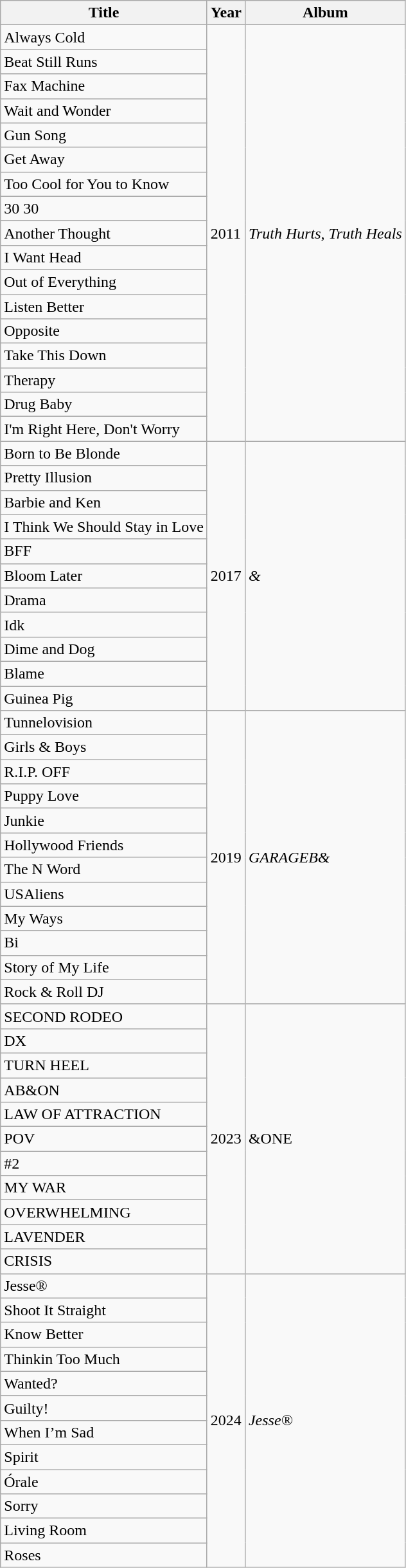<table class="wikitable">
<tr>
<th>Title</th>
<th>Year</th>
<th>Album</th>
</tr>
<tr>
<td>Always Cold</td>
<td rowspan="17">2011</td>
<td rowspan="17"><em>Truth Hurts, Truth Heals</em></td>
</tr>
<tr>
<td>Beat Still Runs</td>
</tr>
<tr>
<td>Fax Machine</td>
</tr>
<tr>
<td>Wait and Wonder</td>
</tr>
<tr>
<td>Gun Song</td>
</tr>
<tr>
<td>Get Away</td>
</tr>
<tr>
<td>Too Cool for You to Know</td>
</tr>
<tr>
<td>30 30</td>
</tr>
<tr>
<td>Another Thought</td>
</tr>
<tr>
<td>I Want Head</td>
</tr>
<tr>
<td>Out of Everything</td>
</tr>
<tr>
<td>Listen Better</td>
</tr>
<tr>
<td>Opposite</td>
</tr>
<tr>
<td>Take This Down</td>
</tr>
<tr>
<td>Therapy</td>
</tr>
<tr>
<td>Drug Baby</td>
</tr>
<tr>
<td>I'm Right Here, Don't Worry</td>
</tr>
<tr>
<td>Born to Be Blonde</td>
<td rowspan="11">2017</td>
<td rowspan="11"><em>&</em></td>
</tr>
<tr>
<td>Pretty Illusion</td>
</tr>
<tr>
<td>Barbie and Ken</td>
</tr>
<tr>
<td>I Think We Should Stay in Love</td>
</tr>
<tr>
<td>BFF</td>
</tr>
<tr>
<td>Bloom Later</td>
</tr>
<tr>
<td>Drama</td>
</tr>
<tr>
<td>Idk</td>
</tr>
<tr>
<td>Dime and Dog</td>
</tr>
<tr>
<td>Blame</td>
</tr>
<tr>
<td>Guinea Pig</td>
</tr>
<tr>
<td>Tunnelovision</td>
<td rowspan="12">2019</td>
<td rowspan="12"><em>GARAGEB&</em></td>
</tr>
<tr>
<td>Girls & Boys</td>
</tr>
<tr>
<td>R.I.P. OFF</td>
</tr>
<tr>
<td>Puppy Love</td>
</tr>
<tr>
<td>Junkie</td>
</tr>
<tr>
<td>Hollywood Friends</td>
</tr>
<tr>
<td>The N Word</td>
</tr>
<tr>
<td>USAliens</td>
</tr>
<tr>
<td>My Ways</td>
</tr>
<tr>
<td>Bi</td>
</tr>
<tr>
<td>Story of My Life</td>
</tr>
<tr>
<td>Rock & Roll DJ</td>
</tr>
<tr>
<td>SECOND RODEO</td>
<td rowspan="11">2023</td>
<td rowspan="11">&ONE</td>
</tr>
<tr>
<td>DX</td>
</tr>
<tr>
<td>TURN HEEL</td>
</tr>
<tr>
<td>AB&ON</td>
</tr>
<tr>
<td>LAW OF ATTRACTION</td>
</tr>
<tr>
<td>POV</td>
</tr>
<tr>
<td>#2</td>
</tr>
<tr>
<td>MY WAR</td>
</tr>
<tr>
<td>OVERWHELMING</td>
</tr>
<tr>
<td>LAVENDER</td>
</tr>
<tr>
<td>CRISIS</td>
</tr>
<tr>
<td>Jesse®</td>
<td rowspan="12">2024</td>
<td rowspan="12"><em>Jesse®</em></td>
</tr>
<tr>
<td>Shoot It Straight</td>
</tr>
<tr>
<td>Know Better</td>
</tr>
<tr>
<td>Thinkin Too Much</td>
</tr>
<tr>
<td>Wanted?</td>
</tr>
<tr>
<td>Guilty!</td>
</tr>
<tr>
<td>When I’m Sad</td>
</tr>
<tr>
<td>Spirit</td>
</tr>
<tr>
<td>Órale</td>
</tr>
<tr>
<td>Sorry</td>
</tr>
<tr>
<td>Living Room</td>
</tr>
<tr>
<td>Roses</td>
</tr>
</table>
